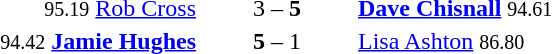<table style="text-align:center">
<tr>
<th width=223></th>
<th width=100></th>
<th width=223></th>
</tr>
<tr>
<td align=right><small>95.19</small> <a href='#'>Rob Cross</a> </td>
<td>3 – <strong>5</strong></td>
<td align=left> <strong><a href='#'>Dave Chisnall</a></strong> <small>94.61</small></td>
</tr>
<tr>
<td align=right><small>94.42</small> <strong><a href='#'>Jamie Hughes</a></strong> </td>
<td><strong>5</strong> – 1</td>
<td align=left> <a href='#'>Lisa Ashton</a> <small>86.80</small></td>
</tr>
</table>
